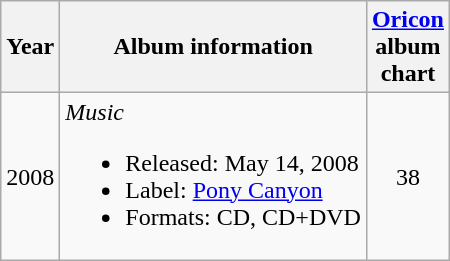<table class="wikitable">
<tr>
<th>Year</th>
<th>Album information</th>
<th><a href='#'>Oricon</a><br>album<br>chart</th>
</tr>
<tr>
<td>2008</td>
<td><em>Music</em><br><ul><li>Released: May 14, 2008</li><li>Label: <a href='#'>Pony Canyon</a></li><li>Formats: CD, CD+DVD</li></ul></td>
<td align="center">38</td>
</tr>
</table>
